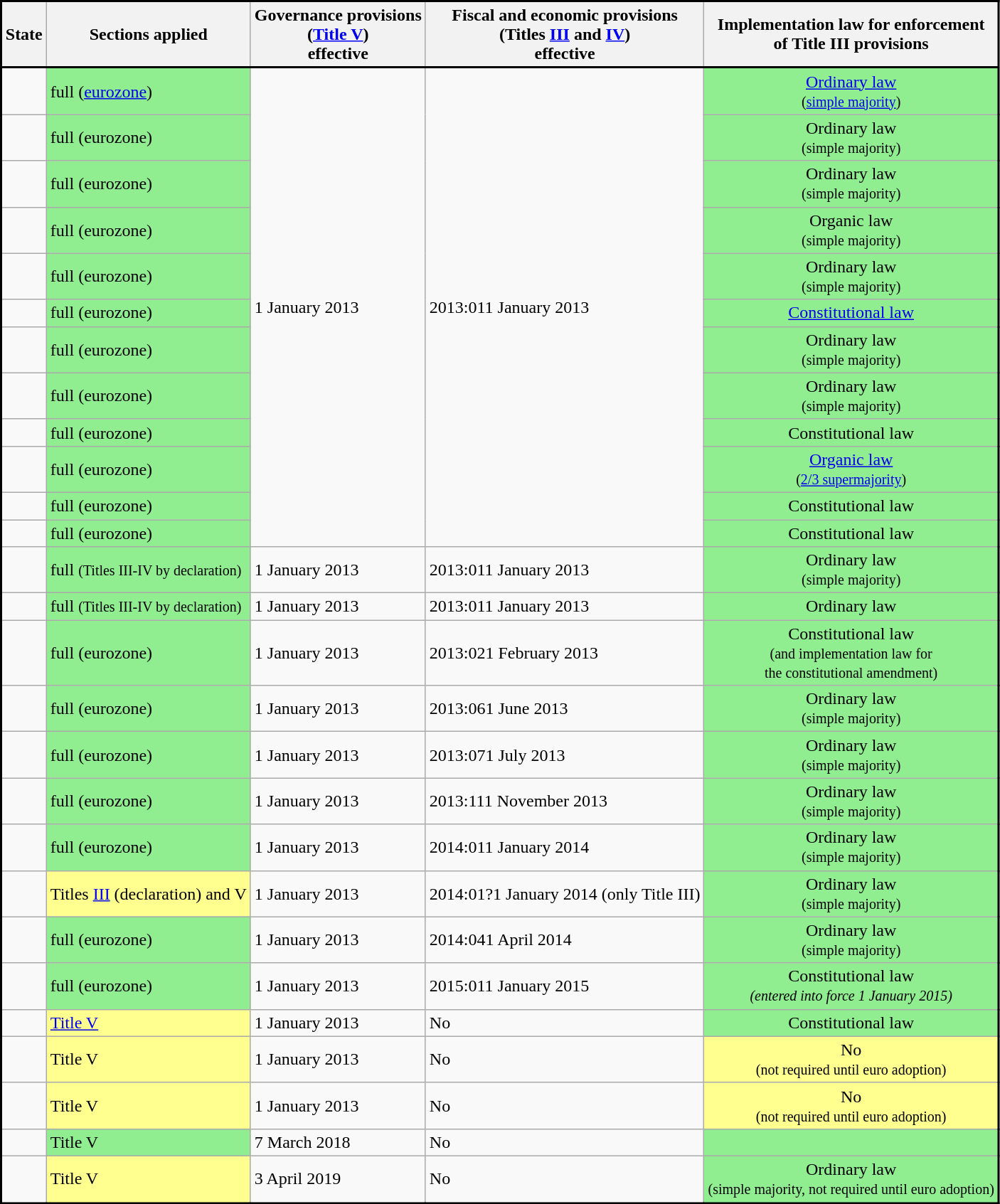<table class="wikitable sortable" style="border: black 2px solid">
<tr style="border-bottom:2px solid">
<th>State</th>
<th>Sections applied</th>
<th>Governance provisions<br>(<a href='#'>Title V</a>)<br>effective</th>
<th>Fiscal and economic provisions<br>(Titles <a href='#'>III</a> and <a href='#'>IV</a>)<br>effective</th>
<th>Implementation law for enforcement<br> of Title III provisions</th>
</tr>
<tr>
<td><strong></strong></td>
<td style="background-color:lightgreen">full (<a href='#'>eurozone</a>)</td>
<td rowspan=12>1 January 2013</td>
<td rowspan=12><span>2013:01</span>1 January 2013</td>
<td style="text-align:center; background-color:lightgreen"><a href='#'>Ordinary law</a><br><small>(<a href='#'>simple majority</a>)</small></td>
</tr>
<tr>
<td><strong></strong></td>
<td style="background-color:lightgreen">full (eurozone)</td>
<td style="text-align:center; background-color:lightgreen">Ordinary law<br><small>(simple majority)</small></td>
</tr>
<tr>
<td><strong></strong></td>
<td style="background-color:lightgreen">full (eurozone)</td>
<td style="text-align:center; background-color:lightgreen">Ordinary law<br><small>(simple majority)</small></td>
</tr>
<tr>
<td><strong></strong></td>
<td style="background-color:lightgreen">full (eurozone)</td>
<td style="text-align:center; background-color:lightgreen">Organic law<br><small>(simple majority)</small></td>
</tr>
<tr>
<td><strong></strong></td>
<td style="background-color:lightgreen">full (eurozone)</td>
<td style="text-align:center; background-color:lightgreen">Ordinary law<br><small>(simple majority)</small></td>
</tr>
<tr>
<td><strong></strong></td>
<td style="background-color:lightgreen">full (eurozone)</td>
<td style="text-align:center; background-color:lightgreen"><a href='#'>Constitutional law</a></td>
</tr>
<tr>
<td><strong></strong></td>
<td style="background-color:lightgreen">full (eurozone)</td>
<td style="background-color:lightgreen; text-align:center">Ordinary law<br><small>(simple majority)</small></td>
</tr>
<tr>
<td><strong></strong></td>
<td style="background-color:lightgreen">full (eurozone)</td>
<td style="background-color:lightgreen; text-align:center">Ordinary law<br><small>(simple majority)</small></td>
</tr>
<tr>
<td><strong></strong></td>
<td style="background-color:lightgreen">full (eurozone)</td>
<td style="background-color:lightgreen; text-align:center">Constitutional law</td>
</tr>
<tr>
<td><strong></strong></td>
<td style="background-color:lightgreen">full (eurozone)</td>
<td style="background-color:lightgreen; text-align:center"><a href='#'>Organic law</a><br><small>(<a href='#'>2/3 supermajority</a>)</small></td>
</tr>
<tr>
<td><strong></strong></td>
<td style="background-color:lightgreen">full (eurozone)</td>
<td style="background-color:lightgreen; text-align:center">Constitutional law</td>
</tr>
<tr>
<td><strong></strong></td>
<td style="background-color:lightgreen">full (eurozone)</td>
<td style="background-color:lightgreen; text-align:center">Constitutional law</td>
</tr>
<tr>
<td><strong></strong></td>
<td style="background-color:lightgreen">full <small>(Titles III‑IV by declaration)</small></td>
<td>1 January 2013</td>
<td><span>2013:01</span>1 January 2013</td>
<td style="text-align:center; background-color:lightgreen">Ordinary law<br><small>(simple majority)</small></td>
</tr>
<tr>
<td><strong></strong></td>
<td style="background-color:lightgreen">full <small>(Titles III‑IV by declaration)</small></td>
<td>1 January 2013</td>
<td><span>2013:01</span>1 January 2013</td>
<td style="background-color:lightgreen; text-align:center">Ordinary law</td>
</tr>
<tr>
<td><strong></strong></td>
<td style="background-color:lightgreen">full (eurozone)</td>
<td>1 January 2013</td>
<td><span>2013:02</span>1 February 2013</td>
<td style="background-color:lightgreen; text-align:center">Constitutional law<br><small>(and implementation law for <br>the constitutional amendment)</small></td>
</tr>
<tr>
<td><strong></strong></td>
<td style="background-color:lightgreen">full (eurozone)</td>
<td>1 January 2013</td>
<td><span>2013:06</span>1 June 2013</td>
<td style="background-color:lightgreen; text-align:center">Ordinary law<br><small>(simple majority)</small></td>
</tr>
<tr>
<td><strong></strong></td>
<td style="background-color:lightgreen">full (eurozone)</td>
<td>1 January 2013</td>
<td><span>2013:07</span>1 July 2013</td>
<td style="background-color:lightgreen; text-align:center">Ordinary law<br><small>(simple majority)</small></td>
</tr>
<tr>
<td><strong></strong></td>
<td style="background-color:lightgreen">full (eurozone)</td>
<td>1 January 2013</td>
<td><span>2013:11</span>1 November 2013</td>
<td style="background-color:lightgreen; text-align:center">Ordinary law<br><small>(simple majority)</small></td>
</tr>
<tr>
<td><strong></strong></td>
<td style="background-color:lightgreen">full (eurozone)</td>
<td>1 January 2013</td>
<td><span>2014:01</span>1 January 2014</td>
<td style="background-color:lightgreen; text-align:center">Ordinary law<br><small>(simple majority)</small></td>
</tr>
<tr>
<td><strong></strong></td>
<td style="background-color:#FFFF90">Titles <a href='#'>III</a> (declaration) and V</td>
<td>1 January 2013</td>
<td><span>2014:01?</span>1 January 2014 (only Title III)</td>
<td style="background-color:lightgreen; text-align:center">Ordinary law<br><small>(simple majority)</small></td>
</tr>
<tr>
<td><strong></strong></td>
<td style="background-color:lightgreen">full (eurozone)</td>
<td>1 January 2013</td>
<td><span>2014:04</span>1 April 2014</td>
<td style="background-color:lightgreen; text-align:center">Ordinary law<br><small>(simple majority)</small></td>
</tr>
<tr>
<td><strong></strong></td>
<td style="background-color:lightgreen">full (eurozone)</td>
<td>1 January 2013</td>
<td><span>2015:01</span>1 January 2015</td>
<td style="background-color:lightgreen; text-align:center">Constitutional law<br><small><em>(entered into force 1 January 2015)</em></small></td>
</tr>
<tr>
<td><strong></strong></td>
<td style="background-color:#FFFF90"><a href='#'>Title V</a></td>
<td>1 January 2013</td>
<td>No</td>
<td style="background-color:lightgreen; text-align:center">Constitutional law</td>
</tr>
<tr>
<td><strong></strong></td>
<td style="background-color:#FFFF90">Title V</td>
<td>1 January 2013</td>
<td>No</td>
<td style="background-color:#FFFF90; text-align:center">No<br><small>(not required until euro adoption)</small></td>
</tr>
<tr>
<td><strong></strong></td>
<td style="background-color:#FFFF90">Title V</td>
<td>1 January 2013</td>
<td>No</td>
<td style="text-align:center; background-color:#FFFF90">No<br><small>(not required until euro adoption)</small></td>
</tr>
<tr>
<td><strong></strong></td>
<td style="background-color:lightgreen">Title V</td>
<td>7 March 2018</td>
<td>No</td>
<td style="background-color:lightgreen; text-align:center"></td>
</tr>
<tr>
<td style="white-space:nowrap"><strong></strong></td>
<td style="background-color:#FFFF90">Title V</td>
<td>3 April 2019</td>
<td>No</td>
<td style="background-color:lightgreen; text-align:center">Ordinary law<br><small>(simple majority, not required until euro adoption)</small></td>
</tr>
</table>
